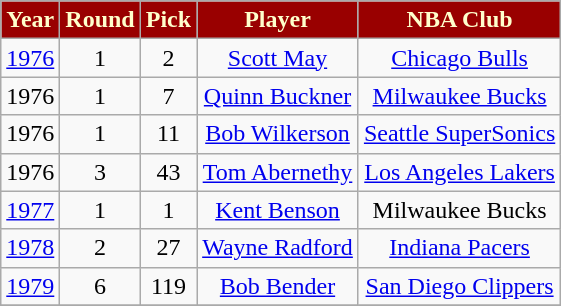<table class="wikitable" style="text-align:center">
<tr>
<th style="background:#990000;color:#FFFFCC;">Year</th>
<th style="background:#990000;color:#FFFFCC;">Round</th>
<th style="background:#990000;color:#FFFFCC;">Pick</th>
<th style="background:#990000;color:#FFFFCC;">Player</th>
<th style="background:#990000;color:#FFFFCC;">NBA Club</th>
</tr>
<tr>
<td><a href='#'>1976</a></td>
<td>1</td>
<td>2</td>
<td><a href='#'>Scott May</a></td>
<td><a href='#'>Chicago Bulls</a></td>
</tr>
<tr>
<td>1976</td>
<td>1</td>
<td>7</td>
<td><a href='#'>Quinn Buckner</a></td>
<td><a href='#'>Milwaukee Bucks</a></td>
</tr>
<tr>
<td>1976</td>
<td>1</td>
<td>11</td>
<td><a href='#'>Bob Wilkerson</a></td>
<td><a href='#'>Seattle SuperSonics</a></td>
</tr>
<tr>
<td>1976</td>
<td>3</td>
<td>43</td>
<td><a href='#'>Tom Abernethy</a></td>
<td><a href='#'>Los Angeles Lakers</a></td>
</tr>
<tr>
<td><a href='#'>1977</a></td>
<td>1</td>
<td>1</td>
<td><a href='#'>Kent Benson</a></td>
<td>Milwaukee Bucks</td>
</tr>
<tr>
<td><a href='#'>1978</a></td>
<td>2</td>
<td>27</td>
<td><a href='#'>Wayne Radford</a></td>
<td><a href='#'>Indiana Pacers</a></td>
</tr>
<tr>
<td><a href='#'>1979</a></td>
<td>6</td>
<td>119</td>
<td><a href='#'>Bob Bender</a></td>
<td><a href='#'>San Diego Clippers</a></td>
</tr>
<tr>
</tr>
</table>
